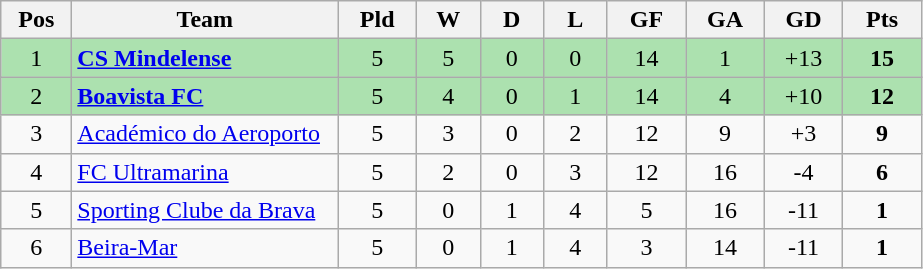<table class="wikitable" style="text-align: center;">
<tr>
<th style="width: 40px;">Pos</th>
<th style="width: 170px;">Team</th>
<th style="width: 45px;">Pld</th>
<th style="width: 35px;">W</th>
<th style="width: 35px;">D</th>
<th style="width: 35px;">L</th>
<th style="width: 45px;">GF</th>
<th style="width: 45px;">GA</th>
<th style="width: 45px;">GD</th>
<th style="width: 45px;">Pts</th>
</tr>
<tr style="background:#ACE1AF;">
<td>1</td>
<td style="text-align: left;"><strong><a href='#'>CS Mindelense</a></strong></td>
<td>5</td>
<td>5</td>
<td>0</td>
<td>0</td>
<td>14</td>
<td>1</td>
<td>+13</td>
<td><strong>15</strong></td>
</tr>
<tr style="background:#ACE1AF;">
<td>2</td>
<td style="text-align: left;"><strong><a href='#'>Boavista FC</a></strong></td>
<td>5</td>
<td>4</td>
<td>0</td>
<td>1</td>
<td>14</td>
<td>4</td>
<td>+10</td>
<td><strong>12</strong></td>
</tr>
<tr>
<td>3</td>
<td style="text-align: left;"><a href='#'>Académico do Aeroporto</a></td>
<td>5</td>
<td>3</td>
<td>0</td>
<td>2</td>
<td>12</td>
<td>9</td>
<td>+3</td>
<td><strong>9</strong></td>
</tr>
<tr>
<td>4</td>
<td style="text-align: left;"><a href='#'>FC Ultramarina</a></td>
<td>5</td>
<td>2</td>
<td>0</td>
<td>3</td>
<td>12</td>
<td>16</td>
<td>-4</td>
<td><strong>6</strong></td>
</tr>
<tr>
<td>5</td>
<td style="text-align: left;"><a href='#'>Sporting Clube da Brava</a></td>
<td>5</td>
<td>0</td>
<td>1</td>
<td>4</td>
<td>5</td>
<td>16</td>
<td>-11</td>
<td><strong>1</strong></td>
</tr>
<tr>
<td>6</td>
<td style="text-align: left;"><a href='#'>Beira-Mar</a></td>
<td>5</td>
<td>0</td>
<td>1</td>
<td>4</td>
<td>3</td>
<td>14</td>
<td>-11</td>
<td><strong>1</strong></td>
</tr>
</table>
